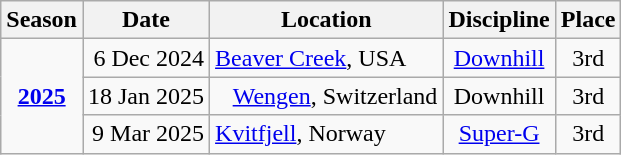<table class="wikitable" style="text-align:center; font-size:100%;">
<tr>
<th>Season</th>
<th>Date</th>
<th>Location</th>
<th>Discipline</th>
<th>Place</th>
</tr>
<tr>
<td rowspan="3" align=center><strong><a href='#'>2025</a></strong></td>
<td align=right>6 Dec 2024</td>
<td align="left"> <a href='#'>Beaver Creek</a>, USA</td>
<td><a href='#'>Downhill</a></td>
<td>3rd</td>
</tr>
<tr>
<td align=right>18 Jan 2025</td>
<td align=left>   <a href='#'>Wengen</a>, Switzerland</td>
<td>Downhill</td>
<td>3rd</td>
</tr>
<tr>
<td align=right>9 Mar 2025</td>
<td align=left> <a href='#'>Kvitfjell</a>, Norway</td>
<td><a href='#'>Super-G</a></td>
<td>3rd</td>
</tr>
</table>
